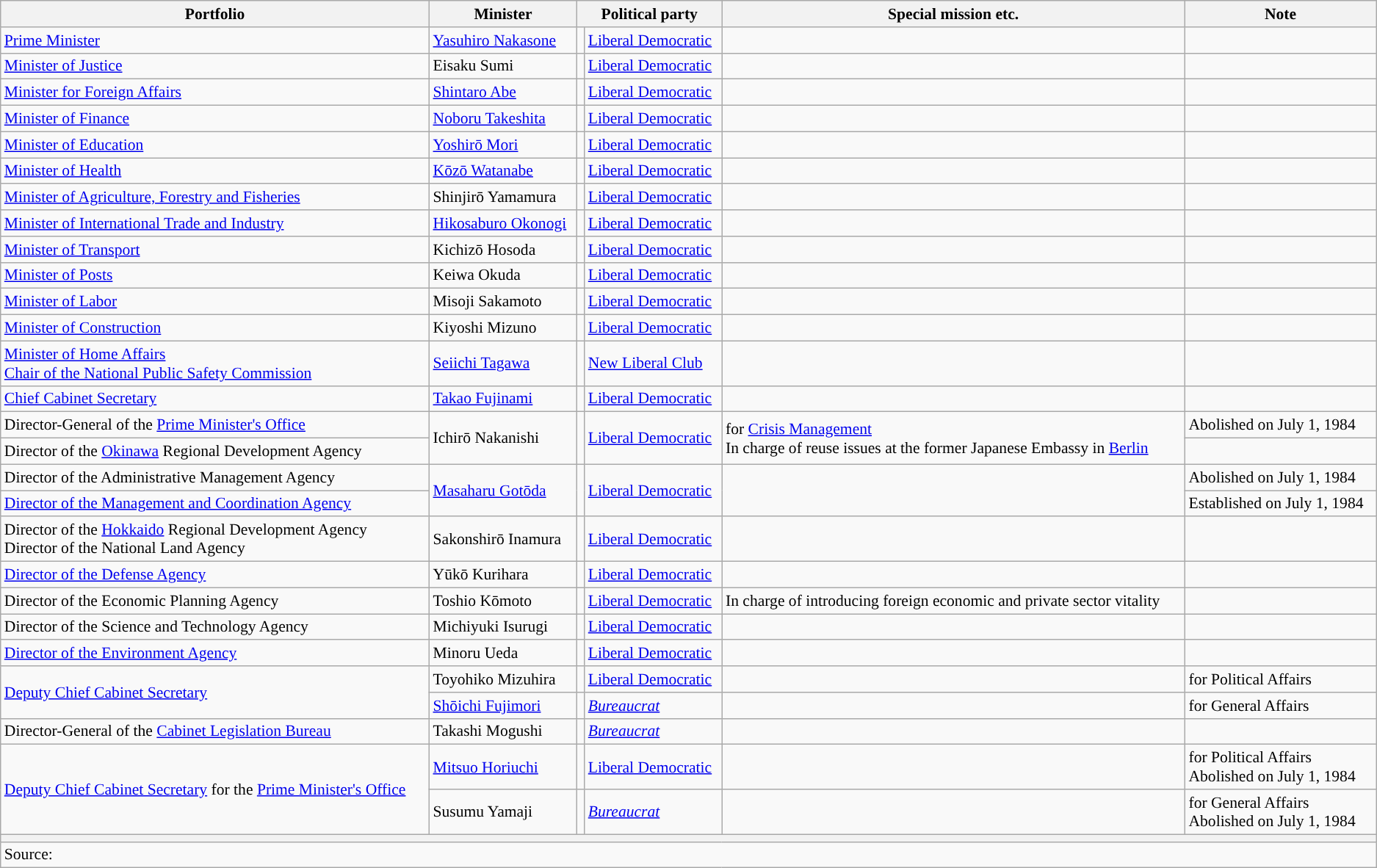<table class="wikitable unsortable" style="font-size: 90%;">
<tr>
<th scope="col">Portfolio</th>
<th scope="col">Minister</th>
<th colspan=2 scope="col">Political party</th>
<th scope="col">Special mission etc.</th>
<th scope="col">Note</th>
</tr>
<tr>
<td><a href='#'>Prime Minister</a></td>
<td><a href='#'>Yasuhiro Nakasone</a></td>
<td width="0.5%" style="background:"></td>
<td><a href='#'>Liberal Democratic</a></td>
<td></td>
<td></td>
</tr>
<tr>
<td><a href='#'>Minister of Justice</a></td>
<td>Eisaku Sumi</td>
<td width="0.5%" style="background:"></td>
<td><a href='#'>Liberal Democratic</a></td>
<td></td>
<td></td>
</tr>
<tr>
<td><a href='#'>Minister for Foreign Affairs</a></td>
<td><a href='#'>Shintaro Abe</a></td>
<td width="0.5%" style="background:"></td>
<td><a href='#'>Liberal Democratic</a></td>
<td></td>
<td></td>
</tr>
<tr>
<td><a href='#'>Minister of Finance</a></td>
<td><a href='#'>Noboru Takeshita</a></td>
<td width="0.5%" style="background:"></td>
<td><a href='#'>Liberal Democratic</a></td>
<td></td>
<td></td>
</tr>
<tr>
<td><a href='#'>Minister of Education</a></td>
<td><a href='#'>Yoshirō Mori</a></td>
<td width="0.5%" style="background:"></td>
<td><a href='#'>Liberal Democratic</a></td>
<td></td>
<td></td>
</tr>
<tr>
<td><a href='#'>Minister of Health</a></td>
<td><a href='#'>Kōzō Watanabe</a></td>
<td width="0.5%" style="background:"></td>
<td><a href='#'>Liberal Democratic</a></td>
<td></td>
<td></td>
</tr>
<tr>
<td><a href='#'>Minister of Agriculture, Forestry and Fisheries</a></td>
<td>Shinjirō Yamamura</td>
<td width="0.5%" style="background:"></td>
<td><a href='#'>Liberal Democratic</a></td>
<td></td>
<td></td>
</tr>
<tr>
<td><a href='#'>Minister of International Trade and Industry</a></td>
<td><a href='#'>Hikosaburo Okonogi</a></td>
<td width="0.5%" style="background:"></td>
<td><a href='#'>Liberal Democratic</a></td>
<td></td>
<td></td>
</tr>
<tr>
<td><a href='#'>Minister of Transport</a></td>
<td>Kichizō Hosoda</td>
<td width="0.5%" style="background:"></td>
<td><a href='#'>Liberal Democratic</a></td>
<td></td>
<td></td>
</tr>
<tr>
<td><a href='#'>Minister of Posts</a></td>
<td>Keiwa Okuda</td>
<td width="0.5%" style="background:"></td>
<td><a href='#'>Liberal Democratic</a></td>
<td></td>
<td></td>
</tr>
<tr>
<td><a href='#'>Minister of Labor</a></td>
<td>Misoji Sakamoto</td>
<td width="0.5%" style="background:"></td>
<td><a href='#'>Liberal Democratic</a></td>
<td></td>
<td></td>
</tr>
<tr>
<td><a href='#'>Minister of Construction</a></td>
<td>Kiyoshi Mizuno</td>
<td width="0.5%" style="background:"></td>
<td><a href='#'>Liberal Democratic</a></td>
<td></td>
<td></td>
</tr>
<tr>
<td><a href='#'>Minister of Home Affairs</a><br><a href='#'>Chair of the National Public Safety Commission</a></td>
<td><a href='#'>Seiichi Tagawa</a></td>
<td width="0.5%" style="background:"></td>
<td><a href='#'>New Liberal Club</a></td>
<td></td>
<td></td>
</tr>
<tr>
<td><a href='#'>Chief Cabinet Secretary</a></td>
<td><a href='#'>Takao Fujinami</a></td>
<td width="0.5%" style="background:"></td>
<td><a href='#'>Liberal Democratic</a></td>
<td></td>
<td></td>
</tr>
<tr>
<td>Director-General of the <a href='#'>Prime Minister's Office</a></td>
<td rowspan=2>Ichirō Nakanishi</td>
<td rowspan=2 width="0.5%" style="background:"></td>
<td rowspan=2><a href='#'>Liberal Democratic</a></td>
<td rowspan=2>for <a href='#'>Crisis Management</a><br>In charge of reuse issues at the former Japanese Embassy in <a href='#'>Berlin</a></td>
<td>Abolished on July 1, 1984</td>
</tr>
<tr>
<td>Director of the <a href='#'>Okinawa</a> Regional Development Agency</td>
<td></td>
</tr>
<tr>
<td>Director of the Administrative Management Agency</td>
<td rowspan=2><a href='#'>Masaharu Gotōda</a></td>
<td rowspan=2 width="0.5%" style="background:"></td>
<td rowspan=2><a href='#'>Liberal Democratic</a></td>
<td rowspan=2></td>
<td>Abolished on July 1, 1984</td>
</tr>
<tr>
<td><a href='#'>Director of the Management and Coordination Agency</a></td>
<td>Established on July 1, 1984</td>
</tr>
<tr>
<td>Director of the <a href='#'>Hokkaido</a> Regional Development Agency<br>Director of the National Land Agency</td>
<td>Sakonshirō Inamura</td>
<td width="0.5%" style="background:"></td>
<td><a href='#'>Liberal Democratic</a></td>
<td></td>
<td></td>
</tr>
<tr>
<td><a href='#'>Director of the Defense Agency</a></td>
<td>Yūkō Kurihara</td>
<td width="0.5%" style="background:"></td>
<td><a href='#'>Liberal Democratic</a></td>
<td></td>
<td></td>
</tr>
<tr>
<td>Director of the Economic Planning Agency</td>
<td>Toshio Kōmoto</td>
<td width="0.5%" style="background:"></td>
<td><a href='#'>Liberal Democratic</a></td>
<td>In charge of introducing foreign economic and private sector vitality</td>
<td></td>
</tr>
<tr>
<td>Director of the Science and Technology Agency</td>
<td>Michiyuki Isurugi</td>
<td width="0.5%" style="background:"></td>
<td><a href='#'>Liberal Democratic</a></td>
<td></td>
<td></td>
</tr>
<tr>
<td><a href='#'>Director of the Environment Agency</a></td>
<td>Minoru Ueda</td>
<td width="0.5%" style="background:"></td>
<td><a href='#'>Liberal Democratic</a></td>
<td></td>
<td></td>
</tr>
<tr>
<td rowspan=2><a href='#'>Deputy Chief Cabinet Secretary</a></td>
<td>Toyohiko Mizuhira</td>
<td width="0.5%" style="background:"></td>
<td><a href='#'>Liberal Democratic</a></td>
<td></td>
<td>for Political Affairs</td>
</tr>
<tr>
<td><a href='#'>Shōichi Fujimori</a></td>
<td width="0.5%" style="background:"></td>
<td><em><a href='#'>Bureaucrat</a></em></td>
<td></td>
<td>for General Affairs</td>
</tr>
<tr>
<td>Director-General of the <a href='#'>Cabinet Legislation Bureau</a></td>
<td>Takashi Mogushi</td>
<td width="0.5%" style="background:"></td>
<td><em><a href='#'>Bureaucrat</a></em></td>
<td></td>
<td></td>
</tr>
<tr>
<td rowspan=2><a href='#'>Deputy Chief Cabinet Secretary</a> for the <a href='#'>Prime Minister's Office</a></td>
<td><a href='#'>Mitsuo Horiuchi</a></td>
<td width="0.5%" style="background:"></td>
<td><a href='#'>Liberal Democratic</a></td>
<td></td>
<td>for Political Affairs<br>Abolished on July 1, 1984</td>
</tr>
<tr>
<td>Susumu Yamaji</td>
<td width="0.5%" style="background:"></td>
<td><em><a href='#'>Bureaucrat</a></em></td>
<td></td>
<td>for General Affairs<br>Abolished on July 1, 1984</td>
</tr>
<tr>
<th colspan="6"></th>
</tr>
<tr>
<td colspan="6">Source:</td>
</tr>
</table>
